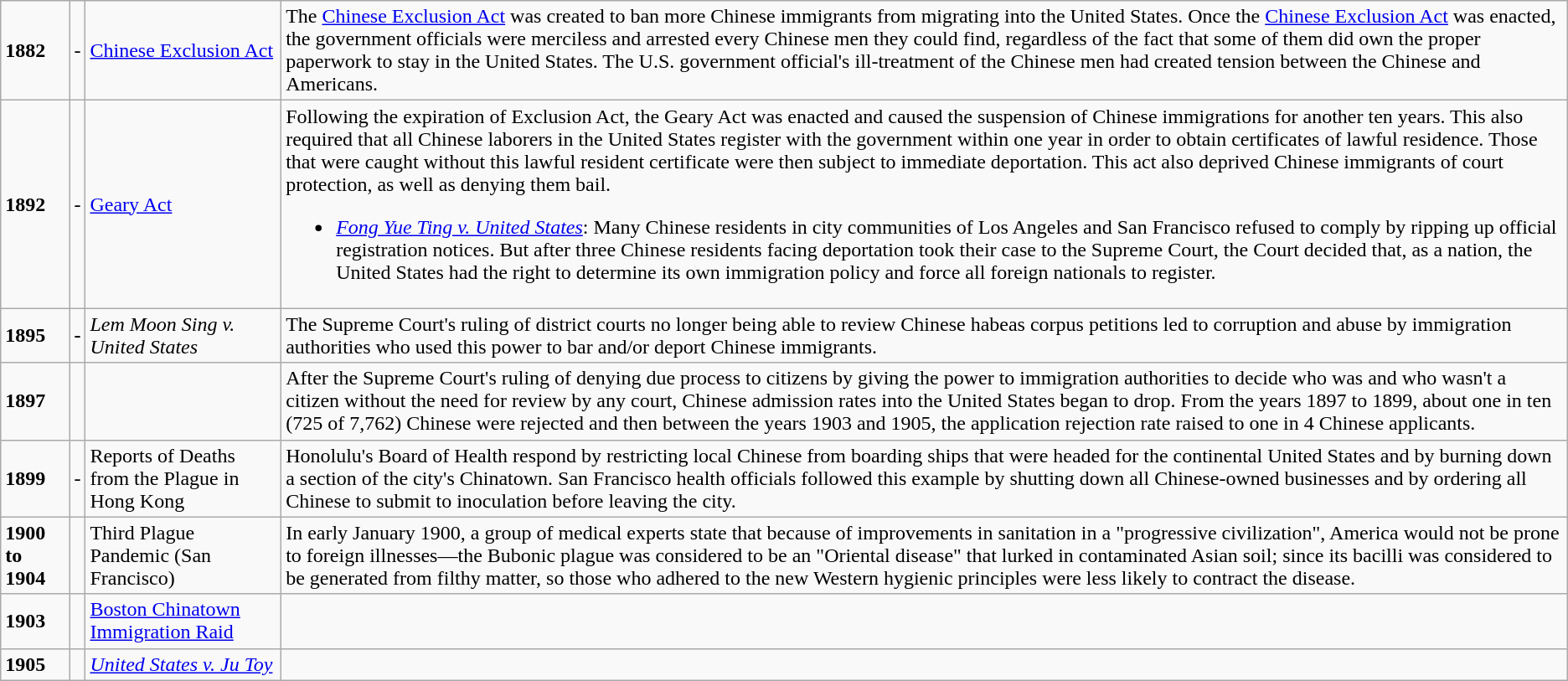<table class="wikitable">
<tr>
<td><strong>1882</strong></td>
<td>-</td>
<td><a href='#'>Chinese Exclusion Act</a></td>
<td>The <a href='#'>Chinese Exclusion Act</a> was created to ban more Chinese immigrants from migrating into the United States. Once the <a href='#'>Chinese Exclusion Act</a> was enacted, the government officials were merciless and arrested every Chinese men they could find, regardless of the fact that some of them did own the proper paperwork to stay in the United States. The U.S. government official's ill-treatment of the Chinese men had created tension between the Chinese and Americans.</td>
</tr>
<tr>
<td><strong>1892</strong></td>
<td>-</td>
<td><a href='#'>Geary Act</a></td>
<td>Following the expiration of Exclusion Act, the Geary Act was enacted and caused the suspension of Chinese immigrations for another ten years. This also required that all Chinese laborers in the United States register with the government within one year in order to obtain certificates of lawful residence. Those that were caught without this lawful resident certificate were then subject to immediate deportation. This act also deprived Chinese immigrants of court protection, as well as denying them bail.<br><ul><li><em><a href='#'>Fong Yue Ting v. United States</a></em>: Many Chinese residents in city communities of Los Angeles and San Francisco refused to comply by ripping up official registration notices. But after three Chinese residents facing deportation took their case to the Supreme Court, the Court decided that, as a nation, the United States had the right to determine its own immigration policy and force all foreign nationals to register.</li></ul></td>
</tr>
<tr>
<td><strong>1895</strong></td>
<td><strong>-</strong></td>
<td><em>Lem Moon Sing v. United States</em></td>
<td>The Supreme Court's ruling of district courts no longer being able to review Chinese habeas corpus petitions led to corruption and abuse by immigration authorities who used this power to bar and/or deport Chinese immigrants.</td>
</tr>
<tr>
<td><strong>1897</strong></td>
<td></td>
<td></td>
<td>After the Supreme Court's ruling of denying due process to citizens by giving the power to immigration authorities to decide who was and who wasn't a citizen without the need for review by any court, Chinese admission rates into the United States began to drop. From the years 1897 to 1899, about one in ten (725 of 7,762) Chinese were rejected and then between the years 1903 and 1905, the application rejection rate raised to one in 4 Chinese applicants.</td>
</tr>
<tr>
<td><strong>1899</strong></td>
<td>-</td>
<td>Reports of Deaths from the Plague in Hong Kong</td>
<td>Honolulu's Board of Health respond by restricting local Chinese from boarding ships that were headed for the continental United States and by burning down a section of the city's Chinatown. San Francisco health officials followed this example by shutting down all Chinese-owned businesses and by ordering all Chinese to submit to inoculation before leaving the city.</td>
</tr>
<tr>
<td><strong>1900 to 1904</strong></td>
<td></td>
<td>Third Plague Pandemic (San Francisco)</td>
<td>In early January 1900, a group of medical experts state that because of improvements in sanitation in a "progressive civilization", America would not be prone to foreign illnesses—the Bubonic plague was considered to be an "Oriental disease" that lurked in contaminated Asian soil; since its bacilli was considered to be generated from filthy matter, so those who adhered to the new Western hygienic principles were less likely to contract the disease.</td>
</tr>
<tr>
<td><strong>1903</strong></td>
<td></td>
<td><a href='#'>Boston Chinatown Immigration Raid</a></td>
<td></td>
</tr>
<tr>
<td><strong>1905</strong></td>
<td></td>
<td><em><a href='#'>United States v. Ju Toy</a></em></td>
</tr>
</table>
